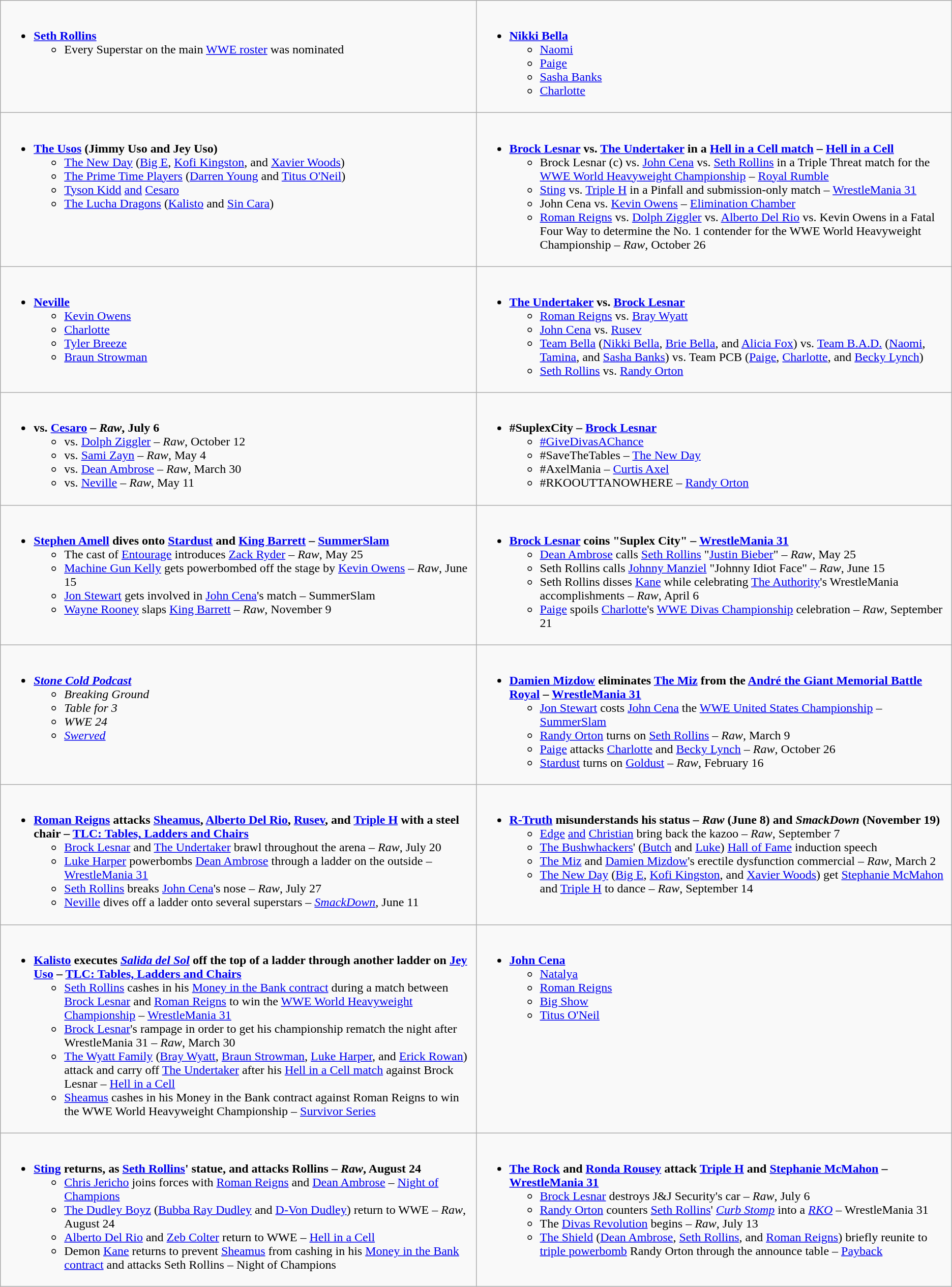<table class=wikitable>
<tr>
<td style="vertical-align:top;" width="50%"><br><ul><li><strong><a href='#'>Seth Rollins</a></strong><ul><li>Every Superstar on the main <a href='#'>WWE roster</a> was nominated</li></ul></li></ul></td>
<td style="vertical-align:top;" width="50%"><br><ul><li><strong><a href='#'>Nikki Bella</a></strong><ul><li><a href='#'>Naomi</a></li><li><a href='#'>Paige</a></li><li><a href='#'>Sasha Banks</a></li><li><a href='#'>Charlotte</a></li></ul></li></ul></td>
</tr>
<tr>
<td style="vertical-align:top;" width="50%"><br><ul><li><strong><a href='#'>The Usos</a> (Jimmy Uso and Jey Uso)</strong><ul><li><a href='#'>The New Day</a> (<a href='#'>Big E</a>, <a href='#'>Kofi Kingston</a>, and <a href='#'>Xavier Woods</a>)</li><li><a href='#'>The Prime Time Players</a> (<a href='#'>Darren Young</a> and <a href='#'>Titus O'Neil</a>)</li><li><a href='#'>Tyson Kidd</a> <a href='#'>and</a> <a href='#'>Cesaro</a></li><li><a href='#'>The Lucha Dragons</a> (<a href='#'>Kalisto</a> and <a href='#'>Sin Cara</a>)</li></ul></li></ul></td>
<td style="vertical-align:top;" width="50%"><br><ul><li><strong><a href='#'>Brock Lesnar</a> vs. <a href='#'>The Undertaker</a> in a <a href='#'>Hell in a Cell match</a> – <a href='#'>Hell in a Cell</a></strong><ul><li>Brock Lesnar (c) vs. <a href='#'>John Cena</a> vs. <a href='#'>Seth Rollins</a> in a Triple Threat match for the <a href='#'>WWE World Heavyweight Championship</a> – <a href='#'>Royal Rumble</a></li><li><a href='#'>Sting</a> vs. <a href='#'>Triple H</a> in a Pinfall and submission-only match – <a href='#'>WrestleMania 31</a></li><li>John Cena vs. <a href='#'>Kevin Owens</a> – <a href='#'>Elimination Chamber</a></li><li><a href='#'>Roman Reigns</a> vs. <a href='#'>Dolph Ziggler</a> vs. <a href='#'>Alberto Del Rio</a> vs. Kevin Owens in a Fatal Four Way to determine the No. 1 contender for the WWE World Heavyweight Championship – <em>Raw</em>, October 26</li></ul></li></ul></td>
</tr>
<tr>
<td style="vertical-align:top;" width="50%"><br><ul><li><strong><a href='#'>Neville</a></strong><ul><li><a href='#'>Kevin Owens</a></li><li><a href='#'>Charlotte</a></li><li><a href='#'>Tyler Breeze</a></li><li><a href='#'>Braun Strowman</a></li></ul></li></ul></td>
<td style="vertical-align:top;" width="50%"><br><ul><li><strong><a href='#'>The Undertaker</a> vs. <a href='#'>Brock Lesnar</a></strong><ul><li><a href='#'>Roman Reigns</a> vs. <a href='#'>Bray Wyatt</a></li><li><a href='#'>John Cena</a> vs. <a href='#'>Rusev</a></li><li><a href='#'>Team Bella</a> (<a href='#'>Nikki Bella</a>, <a href='#'>Brie Bella</a>, and <a href='#'>Alicia Fox</a>) vs. <a href='#'>Team B.A.D.</a> (<a href='#'>Naomi</a>, <a href='#'>Tamina</a>, and <a href='#'>Sasha Banks</a>) vs. Team PCB (<a href='#'>Paige</a>, <a href='#'>Charlotte</a>, and <a href='#'>Becky Lynch</a>)</li><li><a href='#'>Seth Rollins</a> vs. <a href='#'>Randy Orton</a></li></ul></li></ul></td>
</tr>
<tr>
<td style="vertical-align:top;" width="50%"><br><ul><li><strong>vs. <a href='#'>Cesaro</a> – <em>Raw</em>, July 6</strong><ul><li>vs. <a href='#'>Dolph Ziggler</a> – <em>Raw</em>, October 12</li><li>vs. <a href='#'>Sami Zayn</a> – <em>Raw</em>, May 4</li><li>vs. <a href='#'>Dean Ambrose</a> – <em>Raw</em>, March 30</li><li>vs. <a href='#'>Neville</a> – <em>Raw</em>, May 11</li></ul></li></ul></td>
<td style="vertical-align:top;" width="50%"><br><ul><li><strong>#SuplexCity – <a href='#'>Brock Lesnar</a></strong><ul><li><a href='#'>#GiveDivasAChance</a></li><li>#SaveTheTables – <a href='#'>The New Day</a></li><li>#AxelMania – <a href='#'>Curtis Axel</a></li><li>#RKOOUTTANOWHERE – <a href='#'>Randy Orton</a></li></ul></li></ul></td>
</tr>
<tr>
<td style="vertical-align:top;" width="50%"><br><ul><li><strong><a href='#'>Stephen Amell</a> dives onto <a href='#'>Stardust</a> and <a href='#'>King Barrett</a> – <a href='#'>SummerSlam</a></strong><ul><li>The cast of <a href='#'>Entourage</a> introduces <a href='#'>Zack Ryder</a> – <em>Raw</em>, May 25</li><li><a href='#'>Machine Gun Kelly</a> gets powerbombed off the stage by <a href='#'>Kevin Owens</a> – <em>Raw</em>, June 15</li><li><a href='#'>Jon Stewart</a> gets involved in <a href='#'>John Cena</a>'s match – SummerSlam</li><li><a href='#'>Wayne Rooney</a> slaps <a href='#'>King Barrett</a> – <em>Raw</em>, November 9</li></ul></li></ul></td>
<td style="vertical-align:top;" width="50%"><br><ul><li><strong><a href='#'>Brock Lesnar</a> coins "Suplex City" – <a href='#'>WrestleMania 31</a></strong><ul><li><a href='#'>Dean Ambrose</a> calls <a href='#'>Seth Rollins</a> "<a href='#'>Justin Bieber</a>" – <em>Raw</em>, May 25</li><li>Seth Rollins calls <a href='#'>Johnny Manziel</a> "Johnny Idiot Face" – <em>Raw</em>, June 15</li><li>Seth Rollins disses <a href='#'>Kane</a> while celebrating <a href='#'>The Authority</a>'s WrestleMania accomplishments – <em>Raw</em>, April 6</li><li><a href='#'>Paige</a> spoils <a href='#'>Charlotte</a>'s <a href='#'>WWE Divas Championship</a> celebration – <em>Raw</em>, September 21</li></ul></li></ul></td>
</tr>
<tr>
<td style="vertical-align:top;" width="50%"><br><ul><li><strong><em><a href='#'>Stone Cold Podcast</a></em></strong><ul><li><em>Breaking Ground</em></li><li><em>Table for 3</em></li><li><em>WWE 24</em></li><li><em><a href='#'>Swerved</a></em></li></ul></li></ul></td>
<td style="vertical-align:top;" width="50%"><br><ul><li><strong><a href='#'>Damien Mizdow</a> eliminates <a href='#'>The Miz</a> from the <a href='#'>André the Giant Memorial Battle Royal</a> – <a href='#'>WrestleMania 31</a></strong><ul><li><a href='#'>Jon Stewart</a> costs <a href='#'>John Cena</a> the <a href='#'>WWE United States Championship</a> – <a href='#'>SummerSlam</a></li><li><a href='#'>Randy Orton</a> turns on <a href='#'>Seth Rollins</a> – <em>Raw</em>, March 9</li><li><a href='#'>Paige</a> attacks <a href='#'>Charlotte</a> and <a href='#'>Becky Lynch</a> – <em>Raw</em>, October 26</li><li><a href='#'>Stardust</a> turns on <a href='#'>Goldust</a> – <em>Raw</em>, February 16</li></ul></li></ul></td>
</tr>
<tr>
<td style="vertical-align:top;" width="50%"><br><ul><li><strong><a href='#'>Roman Reigns</a> attacks <a href='#'>Sheamus</a>, <a href='#'>Alberto Del Rio</a>, <a href='#'>Rusev</a>, and <a href='#'>Triple H</a> with a steel chair – <a href='#'>TLC: Tables, Ladders and Chairs</a></strong><ul><li><a href='#'>Brock Lesnar</a> and <a href='#'>The Undertaker</a> brawl throughout the arena – <em>Raw</em>, July 20</li><li><a href='#'>Luke Harper</a> powerbombs <a href='#'>Dean Ambrose</a> through a ladder on the outside – <a href='#'>WrestleMania 31</a></li><li><a href='#'>Seth Rollins</a> breaks <a href='#'>John Cena</a>'s nose – <em>Raw</em>, July 27</li><li><a href='#'>Neville</a> dives off a ladder onto several superstars – <em><a href='#'>SmackDown</a></em>, June 11</li></ul></li></ul></td>
<td style="vertical-align:top;" width="50%"><br><ul><li><strong><a href='#'>R-Truth</a> misunderstands his status – <em>Raw</em> (June 8) and <em>SmackDown</em> (November 19)</strong><ul><li><a href='#'>Edge</a> <a href='#'>and</a> <a href='#'>Christian</a> bring back the kazoo – <em>Raw</em>, September 7</li><li><a href='#'>The Bushwhackers</a>' (<a href='#'>Butch</a> and <a href='#'>Luke</a>) <a href='#'>Hall of Fame</a> induction speech</li><li><a href='#'>The Miz</a> and <a href='#'>Damien Mizdow</a>'s erectile dysfunction commercial – <em>Raw</em>, March 2</li><li><a href='#'>The New Day</a> (<a href='#'>Big E</a>, <a href='#'>Kofi Kingston</a>, and <a href='#'>Xavier Woods</a>) get <a href='#'>Stephanie McMahon</a> and <a href='#'>Triple H</a> to dance – <em>Raw</em>, September 14</li></ul></li></ul></td>
</tr>
<tr>
<td style="vertical-align:top;" width="50%"><br><ul><li><strong><a href='#'>Kalisto</a> executes <em><a href='#'>Salida del Sol</a></em> off the top of a ladder through another ladder on <a href='#'>Jey Uso</a> – <a href='#'>TLC: Tables, Ladders and Chairs</a></strong><ul><li><a href='#'>Seth Rollins</a> cashes in his <a href='#'>Money in the Bank contract</a> during a match between <a href='#'>Brock Lesnar</a> and <a href='#'>Roman Reigns</a> to win the <a href='#'>WWE World Heavyweight Championship</a> – <a href='#'>WrestleMania 31</a></li><li><a href='#'>Brock Lesnar</a>'s rampage in order to get his championship rematch the night after WrestleMania 31 – <em>Raw</em>, March 30</li><li><a href='#'>The Wyatt Family</a> (<a href='#'>Bray Wyatt</a>, <a href='#'>Braun Strowman</a>, <a href='#'>Luke Harper</a>, and <a href='#'>Erick Rowan</a>) attack and carry off <a href='#'>The Undertaker</a> after his <a href='#'>Hell in a Cell match</a> against Brock Lesnar – <a href='#'>Hell in a Cell</a></li><li><a href='#'>Sheamus</a> cashes in his Money in the Bank contract against Roman Reigns to win the WWE World Heavyweight Championship – <a href='#'>Survivor Series</a></li></ul></li></ul></td>
<td style="vertical-align:top;" width="50%"><br><ul><li><strong><a href='#'>John Cena</a></strong><ul><li><a href='#'>Natalya</a></li><li><a href='#'>Roman Reigns</a></li><li><a href='#'>Big Show</a></li><li><a href='#'>Titus O'Neil</a></li></ul></li></ul></td>
</tr>
<tr>
<td style="vertical-align:top;" width="50%"><br><ul><li><strong><a href='#'>Sting</a> returns, as <a href='#'>Seth Rollins</a>' statue, and attacks Rollins – <em>Raw</em>, August 24</strong><ul><li><a href='#'>Chris Jericho</a> joins forces with <a href='#'>Roman Reigns</a> and <a href='#'>Dean Ambrose</a> – <a href='#'>Night of Champions</a></li><li><a href='#'>The Dudley Boyz</a> (<a href='#'>Bubba Ray Dudley</a> and <a href='#'>D-Von Dudley</a>) return to WWE – <em>Raw</em>, August 24</li><li><a href='#'>Alberto Del Rio</a> and <a href='#'>Zeb Colter</a> return to WWE – <a href='#'>Hell in a Cell</a></li><li>Demon <a href='#'>Kane</a> returns to prevent <a href='#'>Sheamus</a> from cashing in his <a href='#'>Money in the Bank contract</a> and attacks Seth Rollins – Night of Champions</li></ul></li></ul></td>
<td style="vertical-align:top;" width="50%"><br><ul><li><strong><a href='#'>The Rock</a> and <a href='#'>Ronda Rousey</a> attack <a href='#'>Triple H</a> and <a href='#'>Stephanie McMahon</a> – <a href='#'>WrestleMania 31</a></strong><ul><li><a href='#'>Brock Lesnar</a> destroys J&J Security's car – <em>Raw</em>, July 6</li><li><a href='#'>Randy Orton</a> counters <a href='#'>Seth Rollins</a>' <em><a href='#'>Curb Stomp</a></em> into a <em><a href='#'>RKO</a></em> – WrestleMania 31</li><li>The <a href='#'>Divas Revolution</a> begins – <em>Raw</em>, July 13</li><li><a href='#'>The Shield</a> (<a href='#'>Dean Ambrose</a>, <a href='#'>Seth Rollins</a>, and <a href='#'>Roman Reigns</a>) briefly reunite to <a href='#'>triple powerbomb</a> Randy Orton through the announce table – <a href='#'>Payback</a></li></ul></li></ul></td>
</tr>
</table>
